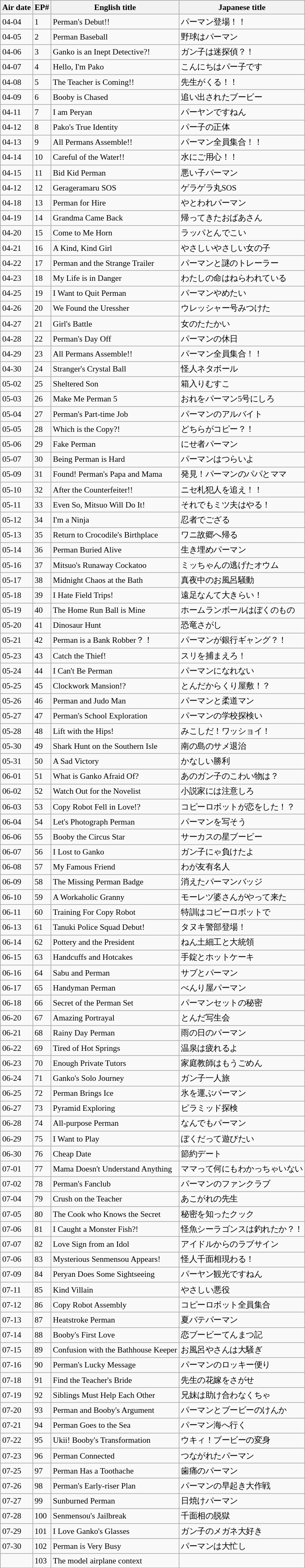<table class="wikitable" style="font-size:small;">
<tr>
<th>Air date</th>
<th>EP#</th>
<th>English title</th>
<th>Japanese title</th>
</tr>
<tr>
<td>04-04</td>
<td>1</td>
<td>Perman's Debut!!</td>
<td>パーマン登場！！</td>
</tr>
<tr>
<td>04-05</td>
<td>2</td>
<td>Perman Baseball</td>
<td>野球はパーマン</td>
</tr>
<tr>
<td>04-06</td>
<td>3</td>
<td>Ganko is an Inept Detective?!</td>
<td>ガン子は迷探偵？！</td>
</tr>
<tr>
<td>04-07</td>
<td>4</td>
<td>Hello, I'm Pako</td>
<td>こんにちはパー子です</td>
</tr>
<tr>
<td>04-08</td>
<td>5</td>
<td>The Teacher is Coming!!</td>
<td>先生がくる！！</td>
</tr>
<tr>
<td>04-09</td>
<td>6</td>
<td>Booby is Chased</td>
<td>追い出されたブービー</td>
</tr>
<tr>
<td>04-11</td>
<td>7</td>
<td>I am Peryan</td>
<td>パーヤンですねん</td>
</tr>
<tr>
<td>04-12</td>
<td>8</td>
<td>Pako's True Identity</td>
<td>パー子の正体</td>
</tr>
<tr>
<td>04-13</td>
<td>9</td>
<td>All Permans Assemble!!</td>
<td>パーマン全員集合！！</td>
</tr>
<tr>
<td>04-14</td>
<td>10</td>
<td>Careful of the Water!!</td>
<td>水にご用心！！</td>
</tr>
<tr>
<td>04-15</td>
<td>11</td>
<td>Bid Kid Perman</td>
<td>悪い子パーマン</td>
</tr>
<tr>
<td>04-12</td>
<td>12</td>
<td>Gerageramaru SOS</td>
<td>ゲラゲラ丸SOS</td>
</tr>
<tr>
<td>04-18</td>
<td>13</td>
<td>Perman for Hire</td>
<td>やとわれパーマン</td>
</tr>
<tr>
<td>04-19</td>
<td>14</td>
<td>Grandma Came Back</td>
<td>帰ってきたおばあさん</td>
</tr>
<tr>
<td>04-20</td>
<td>15</td>
<td>Come to Me Horn</td>
<td>ラッパとんでこい</td>
</tr>
<tr>
<td>04-21</td>
<td>16</td>
<td>A Kind, Kind Girl</td>
<td>やさしいやさしい女の子</td>
</tr>
<tr>
<td>04-22</td>
<td>17</td>
<td>Perman and the Strange Trailer</td>
<td>パーマンと謎のトレーラー</td>
</tr>
<tr>
<td>04-23</td>
<td>18</td>
<td>My Life is in Danger</td>
<td>わたしの命はねらわれている</td>
</tr>
<tr>
<td>04-25</td>
<td>19</td>
<td>I Want to Quit Perman</td>
<td>パーマンやめたい</td>
</tr>
<tr>
<td>04-26</td>
<td>20</td>
<td>We Found the Uressher</td>
<td>ウレッシャー号みつけた</td>
</tr>
<tr>
<td>04-27</td>
<td>21</td>
<td>Girl's Battle</td>
<td>女のたたかい</td>
</tr>
<tr>
<td>04-28</td>
<td>22</td>
<td>Perman's Day Off</td>
<td>パーマンの休日</td>
</tr>
<tr>
<td>04-29</td>
<td>23</td>
<td>All Permans Assemble!!</td>
<td>パーマン全員集合！！</td>
</tr>
<tr>
<td>04-30</td>
<td>24</td>
<td>Stranger's Crystal Ball</td>
<td>怪人ネタボール</td>
</tr>
<tr>
<td>05-02</td>
<td>25</td>
<td>Sheltered Son</td>
<td>箱入りむすこ</td>
</tr>
<tr>
<td>05-03</td>
<td>26</td>
<td>Make Me Perman 5</td>
<td>おれをパーマン5号にしろ</td>
</tr>
<tr>
<td>05-04</td>
<td>27</td>
<td>Perman's Part-time Job</td>
<td>パーマンのアルバイト</td>
</tr>
<tr>
<td>05-05</td>
<td>28</td>
<td>Which is the Copy?!</td>
<td>どちらがコピー？！</td>
</tr>
<tr>
<td>05-06</td>
<td>29</td>
<td>Fake Perman</td>
<td>にせ者パーマン</td>
</tr>
<tr>
<td>05-07</td>
<td>30</td>
<td>Being Perman is Hard</td>
<td>パーマンはつらいよ</td>
</tr>
<tr>
<td>05-09</td>
<td>31</td>
<td>Found! Perman's Papa and Mama</td>
<td>発見！パーマンのパパとママ</td>
</tr>
<tr>
<td>05-10</td>
<td>32</td>
<td>After the Counterfeiter!!</td>
<td>ニセ札犯人を追え！！</td>
</tr>
<tr>
<td>05-11</td>
<td>33</td>
<td>Even So, Mitsuo Will Do It!</td>
<td>それでもミツ夫はやる！</td>
</tr>
<tr>
<td>05-12</td>
<td>34</td>
<td>I'm a Ninja</td>
<td>忍者でござる</td>
</tr>
<tr>
<td>05-13</td>
<td>35</td>
<td>Return to Crocodile's Birthplace</td>
<td>ワニ故郷へ帰る</td>
</tr>
<tr>
<td>05-14</td>
<td>36</td>
<td>Perman Buried Alive</td>
<td>生き埋めパーマン</td>
</tr>
<tr>
<td>05-16</td>
<td>37</td>
<td>Mitsuo's Runaway Cockatoo</td>
<td>ミッちゃんの逃げたオウム</td>
</tr>
<tr>
<td>05-17</td>
<td>38</td>
<td>Midnight Chaos at the Bath</td>
<td>真夜中のお風呂騒動</td>
</tr>
<tr>
<td>05-18</td>
<td>39</td>
<td>I Hate Field Trips!</td>
<td>遠足なんて大きらい！</td>
</tr>
<tr>
<td>05-19</td>
<td>40</td>
<td>The Home Run Ball is Mine</td>
<td>ホームランボールはぼくのもの</td>
</tr>
<tr>
<td>05-20</td>
<td>41</td>
<td>Dinosaur Hunt</td>
<td>恐竜さがし</td>
</tr>
<tr>
<td>05-21</td>
<td>42</td>
<td>Perman is a Bank Robber？！</td>
<td>パーマンが銀行ギャング？！</td>
</tr>
<tr>
<td>05-23</td>
<td>43</td>
<td>Catch the Thief!</td>
<td>スリを捕まえろ！</td>
</tr>
<tr>
<td>05-24</td>
<td>44</td>
<td>I Can't Be Perman</td>
<td>パーマンになれない</td>
</tr>
<tr>
<td>05-25</td>
<td>45</td>
<td>Clockwork Mansion!?</td>
<td>とんだからくり屋敷！？</td>
</tr>
<tr>
<td>05-26</td>
<td>46</td>
<td>Perman and Judo Man</td>
<td>パーマンと柔道マン</td>
</tr>
<tr>
<td>05-27</td>
<td>47</td>
<td>Perman's School Exploration</td>
<td>パーマンの学校探検い</td>
</tr>
<tr>
<td>05-28</td>
<td>48</td>
<td>Lift with the Hips!</td>
<td>みこしだ！ワッショイ！</td>
</tr>
<tr>
<td>05-30</td>
<td>49</td>
<td>Shark Hunt on the Southern Isle</td>
<td>南の島のサメ退治</td>
</tr>
<tr>
<td>05-31</td>
<td>50</td>
<td>A Sad Victory</td>
<td>かなしい勝利</td>
</tr>
<tr>
<td>06‑01</td>
<td>51</td>
<td>What is Ganko Afraid Of?</td>
<td>あのガン子のこわい物は？</td>
</tr>
<tr>
<td>06‑02</td>
<td>52</td>
<td>Watch Out for the Novelist</td>
<td>小説家には注意しろ</td>
</tr>
<tr>
<td>06‑03</td>
<td>53</td>
<td>Copy Robot Fell in Love!?</td>
<td>コピーロボットが恋をした！？</td>
</tr>
<tr>
<td>06‑04</td>
<td>54</td>
<td>Let's Photograph Perman</td>
<td>パーマンを写そう</td>
</tr>
<tr>
<td>06‑06</td>
<td>55</td>
<td>Booby the Circus Star</td>
<td>サーカスの星ブービー</td>
</tr>
<tr>
<td>06‑07</td>
<td>56</td>
<td>I Lost to Ganko</td>
<td>ガン子にゃ負けたよ</td>
</tr>
<tr>
<td>06‑08</td>
<td>57</td>
<td>My Famous Friend</td>
<td>わが友有名人</td>
</tr>
<tr>
<td>06‑09</td>
<td>58</td>
<td>The Missing Perman Badge</td>
<td>消えたパーマンバッジ</td>
</tr>
<tr>
<td>06‑10</td>
<td>59</td>
<td>A Workaholic Granny</td>
<td>モーレツ婆さんがやって来た</td>
</tr>
<tr>
<td>06‑11</td>
<td>60</td>
<td>Training For Copy Robot</td>
<td>特訓はコピーロボットで</td>
</tr>
<tr>
<td>06‑13</td>
<td>61</td>
<td>Tanuki Police Squad Debut!</td>
<td>タヌキ警部登場！</td>
</tr>
<tr>
<td>06‑14</td>
<td>62</td>
<td>Pottery and the President</td>
<td>ねん土細工と大統領</td>
</tr>
<tr>
<td>06‑15</td>
<td>63</td>
<td>Handcuffs and Hotcakes</td>
<td>手錠とホットケーキ</td>
</tr>
<tr>
<td>06‑16</td>
<td>64</td>
<td>Sabu and Perman</td>
<td>サブとパーマン</td>
</tr>
<tr>
<td>06‑17</td>
<td>65</td>
<td>Handyman Perman</td>
<td>べんり屋パーマン</td>
</tr>
<tr>
<td>06‑18</td>
<td>66</td>
<td>Secret of the Perman Set</td>
<td>パーマンセットの秘密</td>
</tr>
<tr>
<td>06‑20</td>
<td>67</td>
<td>Amazing Portrayal</td>
<td>とんだ写生会</td>
</tr>
<tr>
<td>06‑21</td>
<td>68</td>
<td>Rainy Day Perman</td>
<td>雨の日のパーマン</td>
</tr>
<tr>
<td>06‑22</td>
<td>69</td>
<td>Tired of Hot Springs</td>
<td>温泉は疲れるよ</td>
</tr>
<tr>
<td>06‑23</td>
<td>70</td>
<td>Enough Private Tutors</td>
<td>家庭教師はもうごめん</td>
</tr>
<tr>
<td>06‑24</td>
<td>71</td>
<td>Ganko's Solo Journey</td>
<td>ガン子一人旅</td>
</tr>
<tr>
<td>06‑25</td>
<td>72</td>
<td>Perman Brings Ice</td>
<td>氷を運ぶパーマン</td>
</tr>
<tr>
<td>06‑27</td>
<td>73</td>
<td>Pyramid Exploring</td>
<td>ピラミッド探検</td>
</tr>
<tr>
<td>06‑28</td>
<td>74</td>
<td>All-purpose Perman</td>
<td>なんでもパーマン</td>
</tr>
<tr>
<td>06‑29</td>
<td>75</td>
<td>I Want to Play</td>
<td>ぼくだって遊びたい</td>
</tr>
<tr>
<td>06‑30</td>
<td>76</td>
<td>Cheap Date</td>
<td>節約デート</td>
</tr>
<tr>
<td>07‑01</td>
<td>77</td>
<td>Mama Doesn't Understand Anything</td>
<td>ママって何にもわかっちゃいない</td>
</tr>
<tr>
<td>07‑02</td>
<td>78</td>
<td>Perman's Fanclub</td>
<td>パーマンのファンクラブ</td>
</tr>
<tr>
<td>07‑04</td>
<td>79</td>
<td>Crush on the Teacher</td>
<td>あこがれの先生</td>
</tr>
<tr>
<td>07‑05</td>
<td>80</td>
<td>The Cook who Knows the Secret</td>
<td>秘密を知ったクック</td>
</tr>
<tr>
<td>07‑06</td>
<td>81</td>
<td>I Caught a Monster Fish?!</td>
<td>怪魚シーラゴンスは釣れたか？！</td>
</tr>
<tr>
<td>07‑07</td>
<td>82</td>
<td>Love Sign from an Idol</td>
<td>アイドルからのラブサイン</td>
</tr>
<tr>
<td>07‑06</td>
<td>83</td>
<td>Mysterious Senmensou Appears!</td>
<td>怪人千面相現わる！</td>
</tr>
<tr>
<td>07‑09</td>
<td>84</td>
<td>Peryan Does Some Sightseeing</td>
<td>パーヤン観光ですねん</td>
</tr>
<tr>
<td>07‑11</td>
<td>85</td>
<td>Kind Villain</td>
<td>やさしい悪役</td>
</tr>
<tr>
<td>07‑12</td>
<td>86</td>
<td>Copy Robot Assembly</td>
<td>コピーロボット全員集合</td>
</tr>
<tr>
<td>07‑13</td>
<td>87</td>
<td>Heatstroke Perman</td>
<td>夏バテパーマン</td>
</tr>
<tr>
<td>07‑14</td>
<td>88</td>
<td>Booby's First Love</td>
<td>恋ブービーてんまつ記</td>
</tr>
<tr>
<td>07‑15</td>
<td>89</td>
<td>Confusion with the Bathhouse Keeper</td>
<td>お風呂やさんは大騒ぎ</td>
</tr>
<tr>
<td>07‑16</td>
<td>90</td>
<td>Perman's Lucky Message</td>
<td>パーマンのロッキー便り</td>
</tr>
<tr>
<td>07‑18</td>
<td>91</td>
<td>Find the Teacher's Bride</td>
<td>先生の花嫁をさがせ</td>
</tr>
<tr>
<td>07‑19</td>
<td>92</td>
<td>Siblings Must Help Each Other</td>
<td>兄妹は助け合わなくちゃ</td>
</tr>
<tr>
<td>07‑20</td>
<td>93</td>
<td>Perman and Booby's Argument</td>
<td>パーマンとブービーのけんか</td>
</tr>
<tr>
<td>07‑21</td>
<td>94</td>
<td>Perman Goes to the Sea</td>
<td>パーマン海へ行く</td>
</tr>
<tr>
<td>07‑22</td>
<td>95</td>
<td>Ukii! Booby's Transformation</td>
<td>ウキィ！ブービーの変身</td>
</tr>
<tr>
<td>07‑23</td>
<td>96</td>
<td>Perman Connected</td>
<td>つながれたパーマン</td>
</tr>
<tr>
<td>07‑25</td>
<td>97</td>
<td>Perman Has a Toothache</td>
<td>歯痛のパーマン</td>
</tr>
<tr>
<td>07‑26</td>
<td>98</td>
<td>Perman's Early-riser Plan</td>
<td>パーマンの早起き大作戦</td>
</tr>
<tr>
<td>07‑27</td>
<td>99</td>
<td>Sunburned Perman</td>
<td>日焼けパーマン</td>
</tr>
<tr>
<td>07‑28</td>
<td>100</td>
<td>Senmensou's Jailbreak</td>
<td>千面相の脱獄</td>
</tr>
<tr>
<td>07‑29</td>
<td>101</td>
<td>I Love Ganko's Glasses</td>
<td>ガン子のメガネ大好き</td>
</tr>
<tr>
<td>07‑30</td>
<td>102</td>
<td>Perman is Very Busy</td>
<td>パーマンは大忙し</td>
</tr>
<tr>
<td></td>
<td>103</td>
<td>The model airplane context</td>
<td></td>
</tr>
</table>
